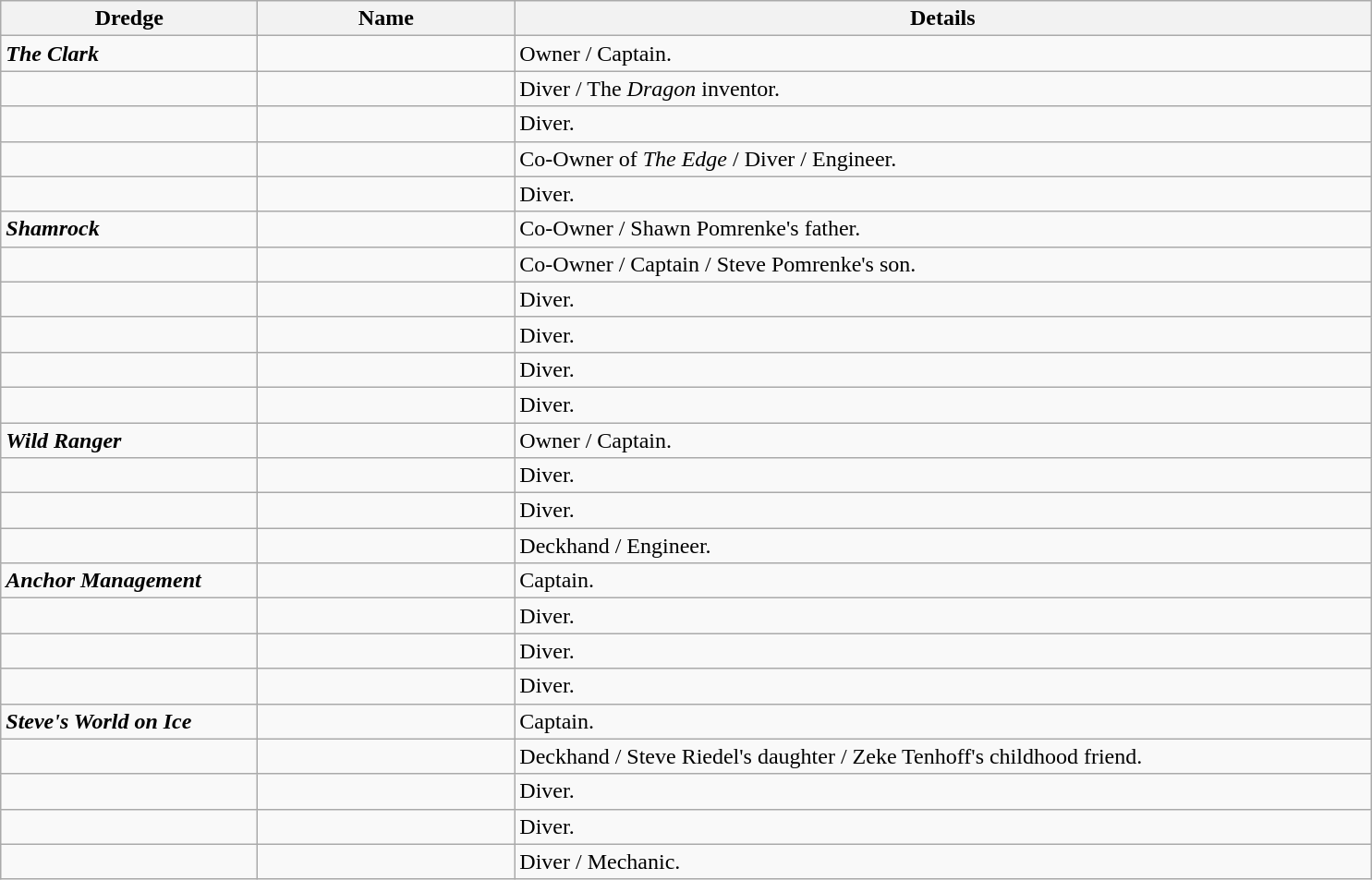<table class=wikitable>
<tr>
<th style="width:15%;">Dredge</th>
<th style="width:15%;">Name</th>
<th colspan="12" style="width:50%;">Details</th>
</tr>
<tr>
<td><strong><em>The Clark</em></strong></td>
<td></td>
<td>Owner / Captain.</td>
</tr>
<tr>
<td></td>
<td></td>
<td>Diver / The <em>Dragon</em> inventor.</td>
</tr>
<tr>
<td></td>
<td></td>
<td>Diver.</td>
</tr>
<tr>
<td></td>
<td></td>
<td>Co-Owner of <em>The Edge</em> / Diver / Engineer.</td>
</tr>
<tr>
<td></td>
<td></td>
<td>Diver.</td>
</tr>
<tr>
<td><strong><em>Shamrock</em></strong></td>
<td></td>
<td>Co-Owner / Shawn Pomrenke's father.</td>
</tr>
<tr>
<td></td>
<td></td>
<td>Co-Owner / Captain / Steve Pomrenke's son.</td>
</tr>
<tr>
<td></td>
<td></td>
<td>Diver.</td>
</tr>
<tr>
<td></td>
<td></td>
<td>Diver.</td>
</tr>
<tr>
<td></td>
<td></td>
<td>Diver.</td>
</tr>
<tr>
<td></td>
<td></td>
<td>Diver.</td>
</tr>
<tr>
<td><strong><em>Wild Ranger</em></strong></td>
<td></td>
<td>Owner / Captain.</td>
</tr>
<tr>
<td></td>
<td></td>
<td>Diver.</td>
</tr>
<tr>
<td></td>
<td></td>
<td>Diver.</td>
</tr>
<tr>
<td></td>
<td></td>
<td>Deckhand / Engineer.</td>
</tr>
<tr>
<td><strong><em> Anchor Management</em></strong></td>
<td></td>
<td>Captain.</td>
</tr>
<tr>
<td></td>
<td></td>
<td>Diver.</td>
</tr>
<tr>
<td></td>
<td></td>
<td>Diver.</td>
</tr>
<tr>
<td></td>
<td></td>
<td>Diver.</td>
</tr>
<tr>
<td><strong><em>Steve's World on Ice</em></strong></td>
<td></td>
<td>Captain.</td>
</tr>
<tr>
<td></td>
<td></td>
<td>Deckhand / Steve Riedel's daughter / Zeke Tenhoff's childhood friend.</td>
</tr>
<tr>
<td></td>
<td></td>
<td>Diver.</td>
</tr>
<tr>
<td></td>
<td></td>
<td>Diver.</td>
</tr>
<tr>
<td></td>
<td></td>
<td>Diver / Mechanic.</td>
</tr>
</table>
